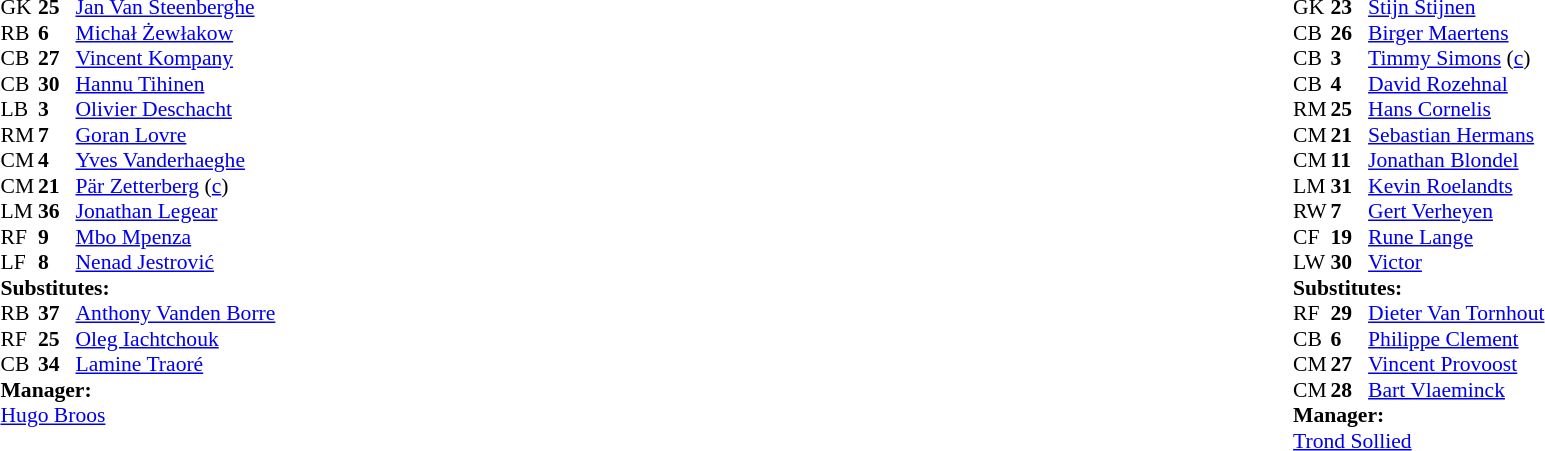<table style="width:100%">
<tr>
<td style="vertical-align:top; width:50%"><br><table style="font-size: 90%" cellspacing="0" cellpadding="0">
<tr>
<th width=25></th>
<th width=25></th>
</tr>
<tr>
<td>GK</td>
<td><strong>25</strong></td>
<td> <a href='#'>Jan Van Steenberghe</a></td>
</tr>
<tr>
<td>RB</td>
<td><strong>6</strong></td>
<td> <a href='#'>Michał Żewłakow</a></td>
<td></td>
<td></td>
</tr>
<tr>
<td>CB</td>
<td><strong>27</strong></td>
<td> <a href='#'>Vincent Kompany</a></td>
</tr>
<tr>
<td>CB</td>
<td><strong>30</strong></td>
<td> <a href='#'>Hannu Tihinen</a></td>
</tr>
<tr>
<td>LB</td>
<td><strong>3</strong></td>
<td> <a href='#'>Olivier Deschacht</a></td>
</tr>
<tr>
<td>RM</td>
<td><strong>7</strong></td>
<td> <a href='#'>Goran Lovre</a></td>
<td></td>
<td></td>
</tr>
<tr>
<td>CM</td>
<td><strong>4</strong></td>
<td> <a href='#'>Yves Vanderhaeghe</a></td>
</tr>
<tr>
<td>CM</td>
<td><strong>21</strong></td>
<td> <a href='#'>Pär Zetterberg</a> (<a href='#'>c</a>)</td>
<td></td>
<td></td>
</tr>
<tr>
<td>LM</td>
<td><strong>36</strong></td>
<td> <a href='#'>Jonathan Legear</a></td>
</tr>
<tr>
<td>RF</td>
<td><strong>9</strong></td>
<td> <a href='#'>Mbo Mpenza</a></td>
</tr>
<tr>
<td>LF</td>
<td><strong>8</strong></td>
<td> <a href='#'>Nenad Jestrović</a></td>
</tr>
<tr>
<td colspan=3><strong>Substitutes:</strong></td>
</tr>
<tr>
<td>RB</td>
<td><strong>37</strong></td>
<td> <a href='#'>Anthony Vanden Borre</a></td>
<td></td>
<td></td>
</tr>
<tr>
<td>RF</td>
<td><strong>25</strong></td>
<td> <a href='#'>Oleg Iachtchouk</a></td>
<td></td>
<td></td>
</tr>
<tr>
<td>CB</td>
<td><strong>34</strong></td>
<td> <a href='#'>Lamine Traoré</a></td>
<td></td>
<td></td>
</tr>
<tr>
<td colspan=3><strong>Manager:</strong></td>
</tr>
<tr>
<td colspan=4> <a href='#'>Hugo Broos</a></td>
</tr>
</table>
</td>
<td style="vertical-align:top"></td>
<td style="vertical-align:top; width:50%"><br><table cellspacing="0" cellpadding="0" style="font-size:90%; margin:auto">
<tr>
<th width=25></th>
<th width=25></th>
</tr>
<tr>
<td>GK</td>
<td><strong>23</strong></td>
<td> <a href='#'>Stijn Stijnen</a></td>
</tr>
<tr>
<td>CB</td>
<td><strong>26</strong></td>
<td> <a href='#'>Birger Maertens</a></td>
</tr>
<tr>
<td>CB</td>
<td><strong>3</strong></td>
<td> <a href='#'>Timmy Simons</a> (<a href='#'>c</a>)</td>
</tr>
<tr>
<td>CB</td>
<td><strong>4</strong></td>
<td> <a href='#'>David Rozehnal</a></td>
</tr>
<tr>
<td>RM</td>
<td><strong>25</strong></td>
<td> <a href='#'>Hans Cornelis</a></td>
</tr>
<tr>
<td>CM</td>
<td><strong>21</strong></td>
<td> <a href='#'>Sebastian Hermans</a></td>
<td></td>
<td></td>
</tr>
<tr>
<td>CM</td>
<td><strong>11</strong></td>
<td> <a href='#'>Jonathan Blondel</a></td>
</tr>
<tr>
<td>LM</td>
<td><strong>31</strong></td>
<td> <a href='#'>Kevin Roelandts</a></td>
</tr>
<tr>
<td>RW</td>
<td><strong>7</strong></td>
<td> <a href='#'>Gert Verheyen</a></td>
<td></td>
<td></td>
</tr>
<tr>
<td>CF</td>
<td><strong>19</strong></td>
<td> <a href='#'>Rune Lange</a></td>
<td></td>
<td></td>
</tr>
<tr>
<td>LW</td>
<td><strong>30</strong></td>
<td> <a href='#'>Victor</a></td>
<td></td>
<td></td>
</tr>
<tr>
<td colspan=3><strong>Substitutes:</strong></td>
</tr>
<tr>
<td>RF</td>
<td><strong>29</strong></td>
<td> <a href='#'>Dieter Van Tornhout</a></td>
<td></td>
<td></td>
</tr>
<tr>
<td>CB</td>
<td><strong>6</strong></td>
<td> <a href='#'>Philippe Clement</a></td>
<td></td>
<td></td>
</tr>
<tr>
<td>CM</td>
<td><strong>27</strong></td>
<td> <a href='#'>Vincent Provoost</a></td>
<td></td>
<td></td>
</tr>
<tr>
<td>CM</td>
<td><strong>28</strong></td>
<td> <a href='#'>Bart Vlaeminck</a></td>
<td></td>
<td></td>
</tr>
<tr>
<td colspan=3><strong>Manager:</strong></td>
</tr>
<tr>
<td colspan=4> <a href='#'>Trond Sollied</a></td>
</tr>
</table>
</td>
</tr>
</table>
